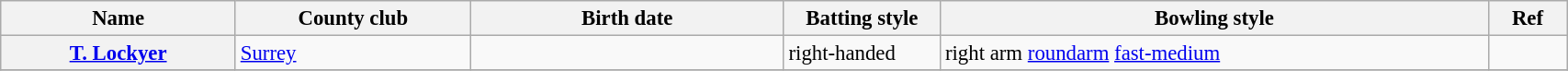<table class="wikitable plainrowheaders" style="font-size:95%; width:90%;">
<tr>
<th scope="col" width="15%">Name</th>
<th scope="col" width="15%">County club</th>
<th scope="col" width="20%">Birth date</th>
<th scope="col" width="10%">Batting style</th>
<th scope="col" width="35%">Bowling style</th>
<th scope="col" width="5%">Ref</th>
</tr>
<tr>
<th scope="row"><a href='#'>T. Lockyer</a></th>
<td><a href='#'>Surrey</a></td>
<td></td>
<td>right-handed</td>
<td>right arm <a href='#'>roundarm</a> <a href='#'>fast-medium</a></td>
<td></td>
</tr>
<tr>
</tr>
</table>
